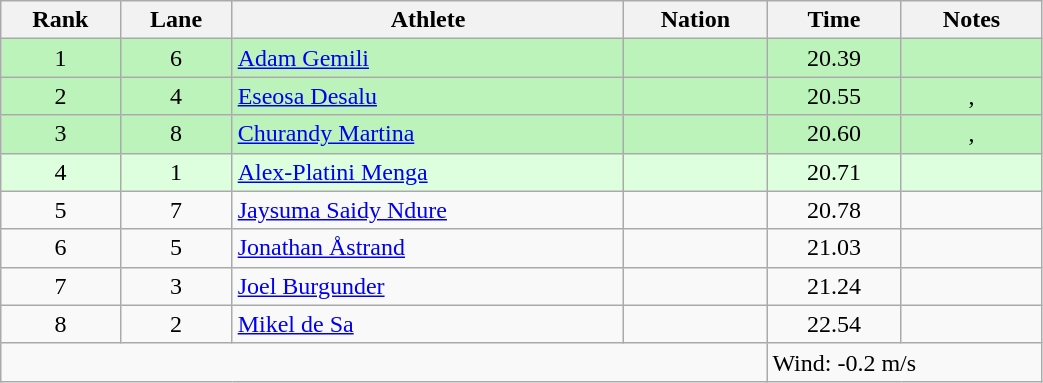<table class="wikitable sortable" style="text-align:center;width: 55%;">
<tr>
<th scope="col">Rank</th>
<th scope="col">Lane</th>
<th scope="col">Athlete</th>
<th scope="col">Nation</th>
<th scope="col">Time</th>
<th scope="col">Notes</th>
</tr>
<tr bgcolor=bbf3bb>
<td>1</td>
<td>6</td>
<td align=left><a href='#'>Adam Gemili</a></td>
<td align=left></td>
<td>20.39</td>
<td></td>
</tr>
<tr bgcolor=bbf3bb>
<td>2</td>
<td>4</td>
<td align=left><a href='#'>Eseosa Desalu</a></td>
<td align=left></td>
<td>20.55</td>
<td>, </td>
</tr>
<tr bgcolor=bbf3bb>
<td>3</td>
<td>8</td>
<td align=left><a href='#'>Churandy Martina</a></td>
<td align=left></td>
<td>20.60</td>
<td>, </td>
</tr>
<tr bgcolor=ddffdd>
<td>4</td>
<td>1</td>
<td align=left><a href='#'>Alex-Platini Menga</a></td>
<td align=left></td>
<td>20.71</td>
<td></td>
</tr>
<tr>
<td>5</td>
<td>7</td>
<td align=left><a href='#'>Jaysuma Saidy Ndure</a></td>
<td align=left></td>
<td>20.78</td>
<td></td>
</tr>
<tr>
<td>6</td>
<td>5</td>
<td align=left><a href='#'>Jonathan Åstrand</a></td>
<td align=left></td>
<td>21.03</td>
<td></td>
</tr>
<tr>
<td>7</td>
<td>3</td>
<td align=left><a href='#'>Joel Burgunder</a></td>
<td align=left></td>
<td>21.24</td>
<td></td>
</tr>
<tr>
<td>8</td>
<td>2</td>
<td align=left><a href='#'>Mikel de Sa</a></td>
<td align=left></td>
<td>22.54</td>
<td></td>
</tr>
<tr class="sortbottom">
<td colspan="4"></td>
<td colspan="2" style="text-align:left;">Wind: -0.2 m/s</td>
</tr>
</table>
